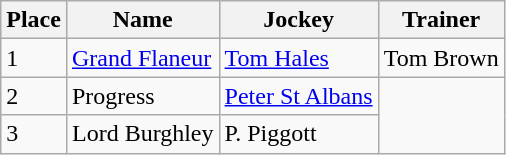<table class="wikitable">
<tr>
<th>Place</th>
<th>Name</th>
<th>Jockey</th>
<th>Trainer</th>
</tr>
<tr>
<td>1</td>
<td><a href='#'>Grand Flaneur</a></td>
<td><a href='#'>Tom Hales</a></td>
<td>Tom Brown</td>
</tr>
<tr>
<td>2</td>
<td>Progress</td>
<td><a href='#'>Peter St Albans</a></td>
</tr>
<tr>
<td>3</td>
<td>Lord Burghley</td>
<td>P. Piggott</td>
</tr>
</table>
